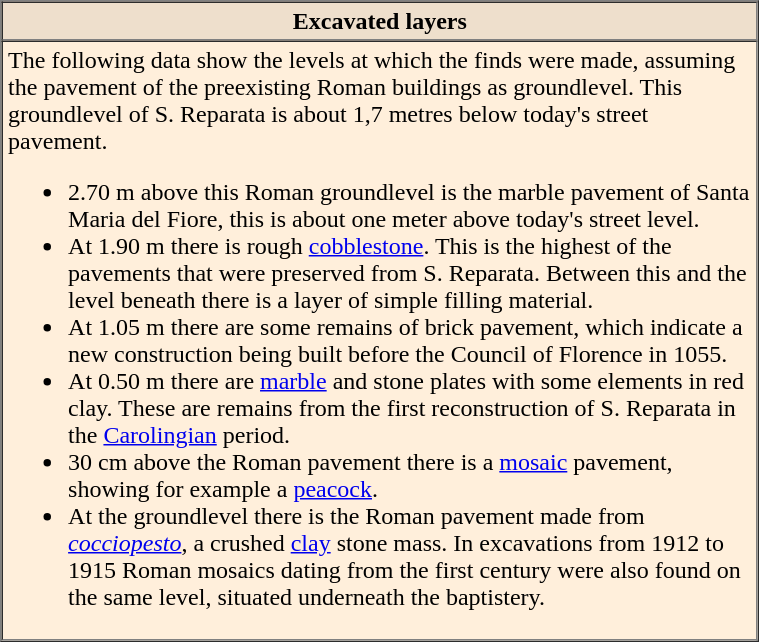<table border="1" cellspacing="0" cellpadding="3" style="clear:right; float:right; margin:10px; width:40%;">
<tr>
<th style="background-color:#EEDFCC;">Excavated layers</th>
</tr>
<tr>
<td style="background-color:#FFEFDB; ">The following data show the levels at which the finds were made, assuming the pavement of the preexisting Roman buildings as groundlevel. This groundlevel of S. Reparata is about 1,7 metres below today's street pavement.<br><ul><li>2.70 m  above this Roman groundlevel is the marble pavement of Santa Maria del Fiore, this is about one meter above today's street level.</li><li>At 1.90 m there is rough <a href='#'>cobblestone</a>. This is the highest of the pavements that were preserved from S. Reparata. Between this and the level beneath there is a layer of simple filling material.</li><li>At 1.05 m there are some remains of brick pavement, which indicate a new construction being built before the Council of Florence in 1055.</li><li>At 0.50 m there are <a href='#'>marble</a> and stone plates with some elements in red clay. These are remains from the first reconstruction of S. Reparata in the <a href='#'>Carolingian</a> period.</li><li>30 cm above the Roman pavement there is a <a href='#'>mosaic</a> pavement, showing for example a <a href='#'>peacock</a>.</li><li>At the groundlevel there is the Roman pavement made from <em><a href='#'>cocciopesto</a></em>, a crushed <a href='#'>clay</a> stone mass. In excavations from 1912 to 1915 Roman mosaics dating from the first century were also found on the same level, situated underneath the baptistery.</li></ul></td>
</tr>
</table>
